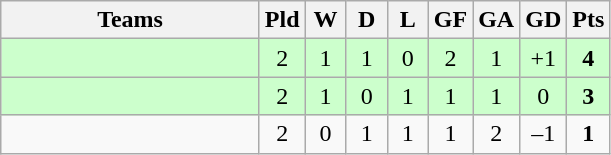<table class="wikitable" style="text-align: center;">
<tr>
<th width=165>Teams</th>
<th width=20>Pld</th>
<th width=20>W</th>
<th width=20>D</th>
<th width=20>L</th>
<th width=20>GF</th>
<th width=20>GA</th>
<th width=20>GD</th>
<th width=20>Pts</th>
</tr>
<tr align=center style="background:#ccffcc;">
<td style="text-align:left;"></td>
<td>2</td>
<td>1</td>
<td>1</td>
<td>0</td>
<td>2</td>
<td>1</td>
<td>+1</td>
<td><strong>4</strong></td>
</tr>
<tr align=center style="background:#ccffcc;">
<td style="text-align:left;"></td>
<td>2</td>
<td>1</td>
<td>0</td>
<td>1</td>
<td>1</td>
<td>1</td>
<td>0</td>
<td><strong>3</strong></td>
</tr>
<tr align=center>
<td style="text-align:left;"></td>
<td>2</td>
<td>0</td>
<td>1</td>
<td>1</td>
<td>1</td>
<td>2</td>
<td>–1</td>
<td><strong>1</strong></td>
</tr>
</table>
